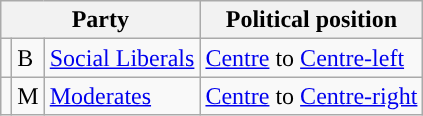<table class="wikitable">
<tr>
<th colspan="3">Party</th>
<th>Political position</th>
</tr>
<tr>
<td></td>
<td>B</td>
<td><a href='#'>Social Liberals</a></td>
<td><a href='#'>Centre</a> to <a href='#'>Centre-left</a></td>
</tr>
<tr>
<td></td>
<td>M</td>
<td><a href='#'>Moderates</a></td>
<td><a href='#'>Centre</a> to <a href='#'>Centre-right</a></td>
</tr>
</table>
